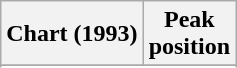<table class="wikitable">
<tr>
<th>Chart (1993)</th>
<th>Peak<br>position</th>
</tr>
<tr>
</tr>
<tr>
</tr>
<tr>
</tr>
</table>
